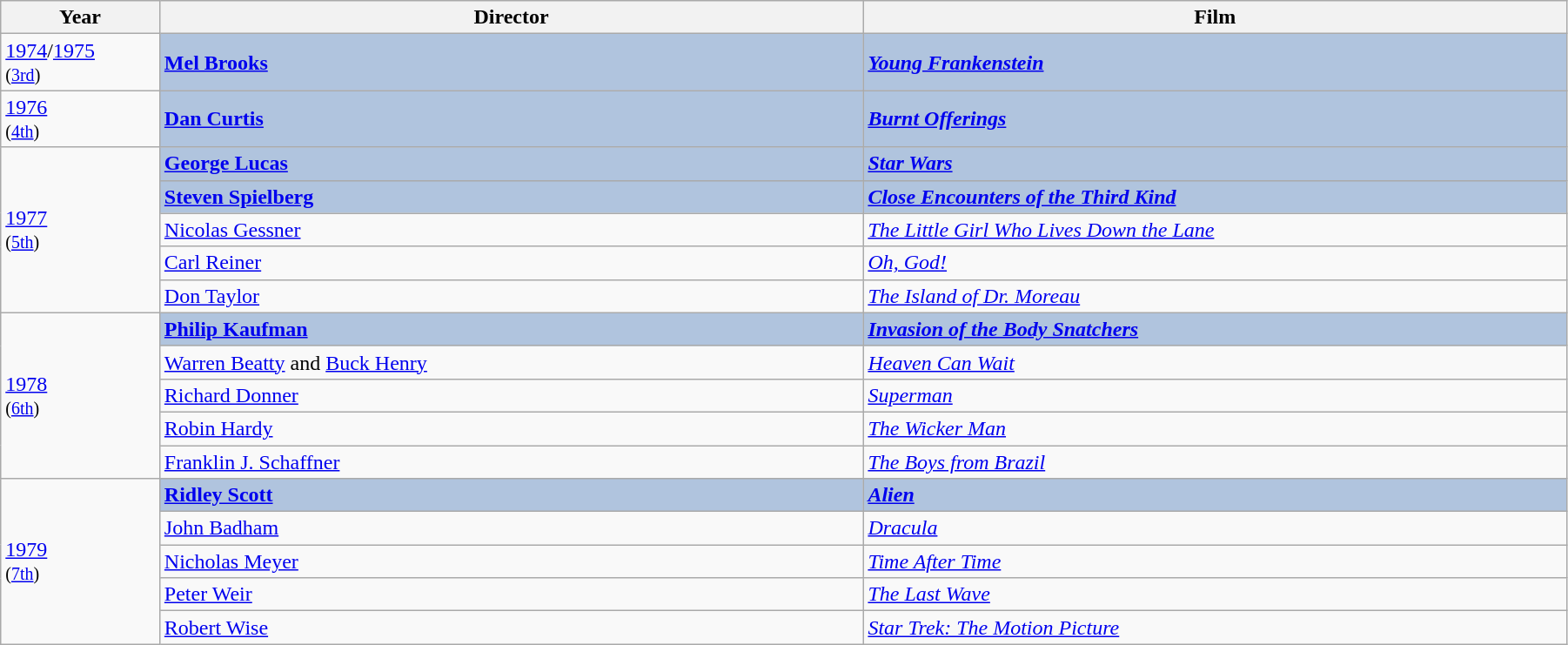<table class="wikitable" width="95%" align="center">
<tr>
<th width=7%>Year</th>
<th width=31%>Director</th>
<th width=31%>Film</th>
</tr>
<tr>
<td><a href='#'>1974</a>/<a href='#'>1975</a><br><small>(<a href='#'>3rd</a>)</small></td>
<td style="background:#B0C4DE;"><strong><a href='#'>Mel Brooks</a></strong></td>
<td style="background:#B0C4DE;"><strong><em><a href='#'>Young Frankenstein</a></em></strong></td>
</tr>
<tr>
<td><a href='#'>1976</a><br><small>(<a href='#'>4th</a>)</small></td>
<td style="background:#B0C4DE;"><strong><a href='#'>Dan Curtis</a></strong></td>
<td style="background:#B0C4DE;"><strong><em><a href='#'>Burnt Offerings</a></em></strong></td>
</tr>
<tr>
<td rowspan=5><a href='#'>1977</a><br><small>(<a href='#'>5th</a>)</small></td>
<td style="background:#B0C4DE;"><strong><a href='#'>George Lucas</a></strong></td>
<td style="background:#B0C4DE;"><strong><em><a href='#'>Star Wars</a></em></strong></td>
</tr>
<tr>
<td style="background:#B0C4DE;"><strong><a href='#'>Steven Spielberg</a></strong></td>
<td style="background:#B0C4DE;"><strong><em><a href='#'>Close Encounters of the Third Kind</a></em></strong></td>
</tr>
<tr>
<td><a href='#'>Nicolas Gessner</a></td>
<td><em><a href='#'>The Little Girl Who Lives Down the Lane</a></em></td>
</tr>
<tr>
<td><a href='#'>Carl Reiner</a></td>
<td><em><a href='#'>Oh, God!</a></em></td>
</tr>
<tr>
<td><a href='#'>Don Taylor</a></td>
<td><em><a href='#'>The Island of Dr. Moreau</a></em></td>
</tr>
<tr>
<td rowspan=5><a href='#'>1978</a><br><small>(<a href='#'>6th</a>)</small></td>
<td style="background:#B0C4DE;"><strong><a href='#'>Philip Kaufman</a></strong></td>
<td style="background:#B0C4DE;"><strong><em><a href='#'>Invasion of the Body Snatchers</a></em></strong></td>
</tr>
<tr>
<td><a href='#'>Warren Beatty</a> and <a href='#'>Buck Henry</a></td>
<td><em><a href='#'>Heaven Can Wait</a></em></td>
</tr>
<tr>
<td><a href='#'>Richard Donner</a></td>
<td><em><a href='#'>Superman</a></em></td>
</tr>
<tr>
<td><a href='#'>Robin Hardy</a></td>
<td><em><a href='#'>The Wicker Man</a></em></td>
</tr>
<tr>
<td><a href='#'>Franklin J. Schaffner</a></td>
<td><em><a href='#'>The Boys from Brazil</a></em></td>
</tr>
<tr>
<td rowspan=5><a href='#'>1979</a><br><small>(<a href='#'>7th</a>)</small></td>
<td style="background:#B0C4DE;"><strong><a href='#'>Ridley Scott</a></strong></td>
<td style="background:#B0C4DE;"><strong><em><a href='#'>Alien</a></em></strong></td>
</tr>
<tr>
<td><a href='#'>John Badham</a></td>
<td><em><a href='#'>Dracula</a></em></td>
</tr>
<tr>
<td><a href='#'>Nicholas Meyer</a></td>
<td><em><a href='#'>Time After Time</a></em></td>
</tr>
<tr>
<td><a href='#'>Peter Weir</a></td>
<td><em><a href='#'>The Last Wave</a></em></td>
</tr>
<tr>
<td><a href='#'>Robert Wise</a></td>
<td><em><a href='#'>Star Trek: The Motion Picture</a></em></td>
</tr>
</table>
